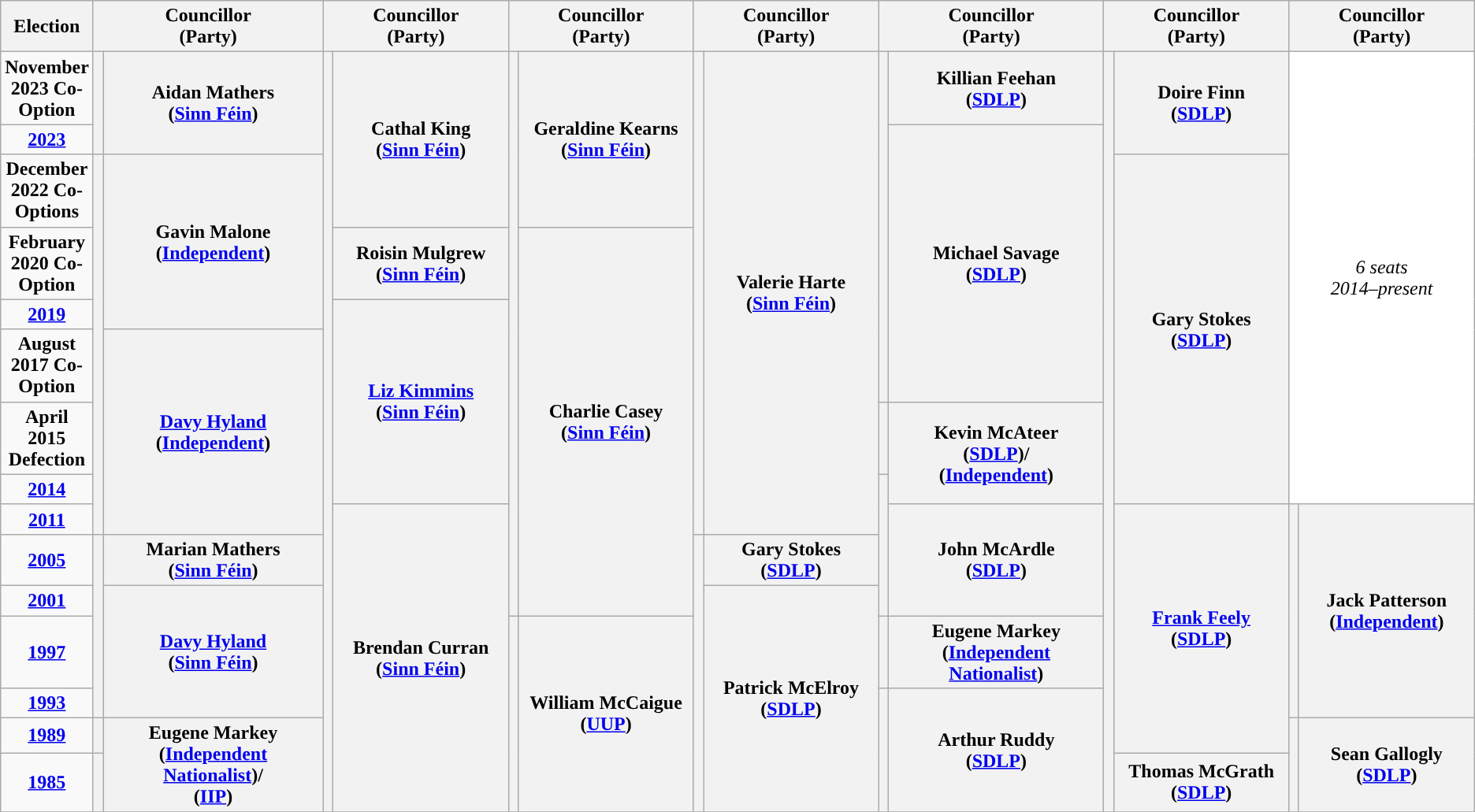<table class="wikitable" style="text-align:center">
<tr>
<th scope="col" width="50">Election</th>
<th scope="col" width="150" colspan = "2">Councillor<br> (Party)</th>
<th scope="col" width="150" colspan = "2">Councillor<br> (Party)</th>
<th scope="col" width="150" colspan = "2">Councillor<br> (Party)</th>
<th scope="col" width="150" colspan = "2">Councillor<br> (Party)</th>
<th scope="col" width="150" colspan = "2">Councillor<br> (Party)</th>
<th scope="col" width="150" colspan = "2">Councillor<br> (Party)</th>
<th scope="col" width="150" colspan = "2">Councillor<br> (Party)</th>
</tr>
<tr>
<td><strong>November 2023 Co-Option</strong></td>
<th rowspan="2" width="1" style="background-color: "></th>
<th rowspan = "2">Aidan Mathers <br> (<a href='#'>Sinn Féin</a>)</th>
<th rowspan="15" width="1" style="background-color: "></th>
<th rowspan = "3">Cathal King <br> (<a href='#'>Sinn Féin</a>)</th>
<th rowspan="11" width="1" style="background-color: "></th>
<th rowspan = "3">Geraldine Kearns <br> (<a href='#'>Sinn Féin</a>)</th>
<th rowspan="9" width="1" style="background-color: "></th>
<th rowspan = "9">Valerie Harte <br> (<a href='#'>Sinn Féin</a>)</th>
<th rowspan="6" width="1" style="background-color: "></th>
<th rowspan = "1">Killian Feehan <br> (<a href='#'>SDLP</a>)</th>
<th rowspan="15" width="1" style="background-color: "></th>
<th rowspan = "2">Doire Finn <br> (<a href='#'>SDLP</a>)</th>
<td colspan="2" rowspan="8" style="background-color:#FFFFFF"><em>6 seats<br>2014–present</em></td>
</tr>
<tr>
<td><strong><a href='#'>2023</a></strong></td>
<th rowspan = "5">Michael Savage <br> (<a href='#'>SDLP</a>)</th>
</tr>
<tr>
<td><strong>December 2022 Co-Options</strong></td>
<th rowspan="7" width="1" style="background-color: "></th>
<th rowspan = "3">Gavin Malone <br> (<a href='#'>Independent</a>)</th>
<th rowspan = "6">Gary Stokes <br> (<a href='#'>SDLP</a>)</th>
</tr>
<tr>
<td><strong>February 2020 Co-Option</strong></td>
<th rowspan = "1">Roisin Mulgrew <br> (<a href='#'>Sinn Féin</a>)</th>
<th rowspan = "8">Charlie Casey <br> (<a href='#'>Sinn Féin</a>)</th>
</tr>
<tr>
<td><strong><a href='#'>2019</a></strong></td>
<th rowspan = "4"><a href='#'>Liz Kimmins</a> <br> (<a href='#'>Sinn Féin</a>)</th>
</tr>
<tr>
<td><strong>August 2017 Co-Option</strong></td>
<th rowspan = "4"><a href='#'>Davy Hyland</a> <br> (<a href='#'>Independent</a>)</th>
</tr>
<tr>
<td><strong>April 2015 Defection</strong></td>
<th rowspan="1" width="1" style="background-color: "></th>
<th rowspan = "2">Kevin McAteer <br> (<a href='#'>SDLP</a>)/ <br> (<a href='#'>Independent</a>)</th>
</tr>
<tr>
<td><strong><a href='#'>2014</a></strong></td>
<th rowspan="4" width="1" style="background-color: "></th>
</tr>
<tr>
<td><strong><a href='#'>2011</a></strong></td>
<th rowspan = "7">Brendan Curran <br> (<a href='#'>Sinn Féin</a>)</th>
<th rowspan = "3">John McArdle <br> (<a href='#'>SDLP</a>)</th>
<th rowspan = "6"><a href='#'>Frank Feely</a> <br> (<a href='#'>SDLP</a>)</th>
<th rowspan="5" width="1" style="background-color: "></th>
<th rowspan = "5">Jack Patterson <br> (<a href='#'>Independent</a>)</th>
</tr>
<tr>
<td><strong><a href='#'>2005</a></strong></td>
<th rowspan="4" width="1" style="background-color: "></th>
<th rowspan = "1">Marian Mathers <br> (<a href='#'>Sinn Féin</a>)</th>
<th rowspan="6" width="1" style="background-color: "></th>
<th rowspan = "1">Gary Stokes <br> (<a href='#'>SDLP</a>)</th>
</tr>
<tr>
<td><strong><a href='#'>2001</a></strong></td>
<th rowspan = "3"><a href='#'>Davy Hyland</a> <br> (<a href='#'>Sinn Féin</a>)</th>
<th rowspan = "5">Patrick McElroy <br> (<a href='#'>SDLP</a>)</th>
</tr>
<tr>
<td><strong><a href='#'>1997</a></strong></td>
<th rowspan="4" width="1" style="background-color: "></th>
<th rowspan = "4">William McCaigue <br> (<a href='#'>UUP</a>)</th>
<th rowspan="1" width="1" style="background-color: "></th>
<th rowspan = "1">Eugene Markey <br> (<a href='#'>Independent Nationalist</a>)</th>
</tr>
<tr>
<td><strong><a href='#'>1993</a></strong></td>
<th rowspan="3" width="1" style="background-color: "></th>
<th rowspan = "3">Arthur Ruddy <br> (<a href='#'>SDLP</a>)</th>
</tr>
<tr>
<td><strong><a href='#'>1989</a></strong></td>
<th rowspan="1" width="1" style="background-color: "></th>
<th rowspan = "2">Eugene Markey <br> (<a href='#'>Independent Nationalist</a>)/ <br> (<a href='#'>IIP</a>)</th>
<th rowspan="2" width="1" style="background-color: "></th>
<th rowspan = "2">Sean Gallogly <br> (<a href='#'>SDLP</a>)</th>
</tr>
<tr>
<td><strong><a href='#'>1985</a></strong></td>
<th rowspan="1" width="1" style="background-color: "></th>
<th rowspan = "1">Thomas McGrath <br> (<a href='#'>SDLP</a>)</th>
</tr>
<tr>
</tr>
</table>
